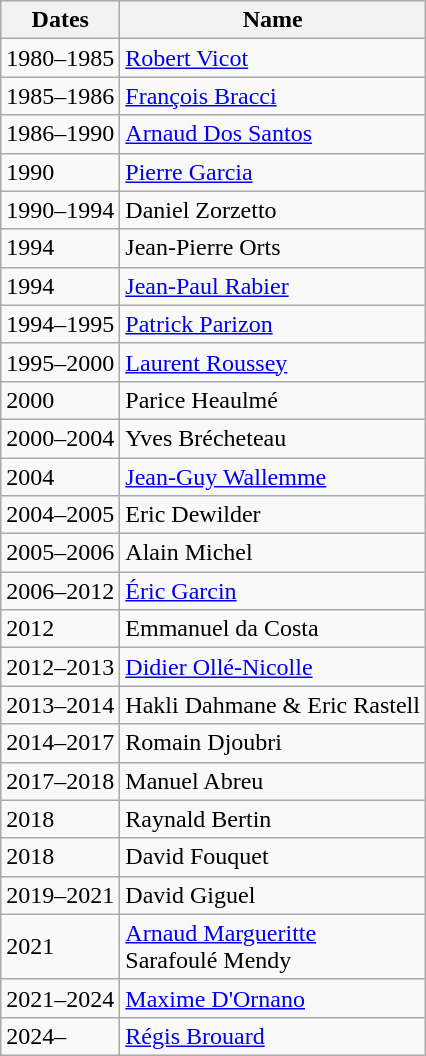<table class="wikitable">
<tr>
<th>Dates</th>
<th>Name</th>
</tr>
<tr>
<td>1980–1985</td>
<td><a href='#'>Robert Vicot</a></td>
</tr>
<tr>
<td>1985–1986</td>
<td><a href='#'>François Bracci</a></td>
</tr>
<tr>
<td>1986–1990</td>
<td><a href='#'>Arnaud Dos Santos</a></td>
</tr>
<tr>
<td>1990</td>
<td><a href='#'>Pierre Garcia</a></td>
</tr>
<tr>
<td>1990–1994</td>
<td>Daniel Zorzetto</td>
</tr>
<tr>
<td>1994</td>
<td>Jean-Pierre Orts</td>
</tr>
<tr>
<td>1994</td>
<td><a href='#'>Jean-Paul Rabier</a></td>
</tr>
<tr>
<td>1994–1995</td>
<td><a href='#'>Patrick Parizon</a></td>
</tr>
<tr>
<td>1995–2000</td>
<td><a href='#'>Laurent Roussey</a></td>
</tr>
<tr>
<td>2000</td>
<td>Parice Heaulmé</td>
</tr>
<tr>
<td>2000–2004</td>
<td>Yves Brécheteau</td>
</tr>
<tr>
<td>2004</td>
<td><a href='#'>Jean-Guy Wallemme</a></td>
</tr>
<tr>
<td>2004–2005</td>
<td>Eric Dewilder</td>
</tr>
<tr>
<td>2005–2006</td>
<td>Alain Michel</td>
</tr>
<tr>
<td>2006–2012</td>
<td><a href='#'>Éric Garcin</a></td>
</tr>
<tr>
<td>2012</td>
<td>Emmanuel da Costa</td>
</tr>
<tr>
<td>2012–2013</td>
<td><a href='#'>Didier Ollé-Nicolle</a></td>
</tr>
<tr>
<td>2013–2014</td>
<td>Hakli Dahmane & Eric Rastell</td>
</tr>
<tr>
<td>2014–2017</td>
<td>Romain Djoubri</td>
</tr>
<tr>
<td>2017–2018</td>
<td>Manuel Abreu</td>
</tr>
<tr>
<td>2018</td>
<td>Raynald Bertin</td>
</tr>
<tr>
<td>2018</td>
<td>David Fouquet</td>
</tr>
<tr>
<td>2019–2021</td>
<td>David Giguel</td>
</tr>
<tr>
<td>2021</td>
<td><a href='#'>Arnaud Margueritte</a><br>Sarafoulé Mendy</td>
</tr>
<tr>
<td>2021–2024</td>
<td><a href='#'>Maxime D'Ornano</a></td>
</tr>
<tr>
<td>2024–</td>
<td><a href='#'>Régis Brouard</a></td>
</tr>
</table>
